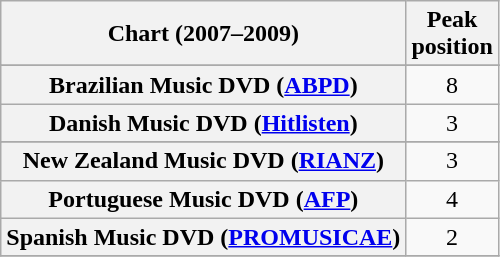<table class="wikitable sortable plainrowheaders" style="text-align:center">
<tr>
<th scope="col">Chart (2007–2009)</th>
<th scope="col">Peak<br>position</th>
</tr>
<tr>
</tr>
<tr>
</tr>
<tr>
<th scope="row">Brazilian Music DVD (<a href='#'>ABPD</a>)</th>
<td>8</td>
</tr>
<tr>
<th scope="row">Danish Music DVD (<a href='#'>Hitlisten</a>)</th>
<td>3</td>
</tr>
<tr>
</tr>
<tr>
</tr>
<tr>
<th scope="row">New Zealand Music DVD (<a href='#'>RIANZ</a>)</th>
<td>3</td>
</tr>
<tr>
<th scope="row">Portuguese Music DVD (<a href='#'>AFP</a>)</th>
<td>4</td>
</tr>
<tr>
<th scope="row">Spanish Music DVD (<a href='#'>PROMUSICAE</a>)</th>
<td>2</td>
</tr>
<tr>
</tr>
</table>
